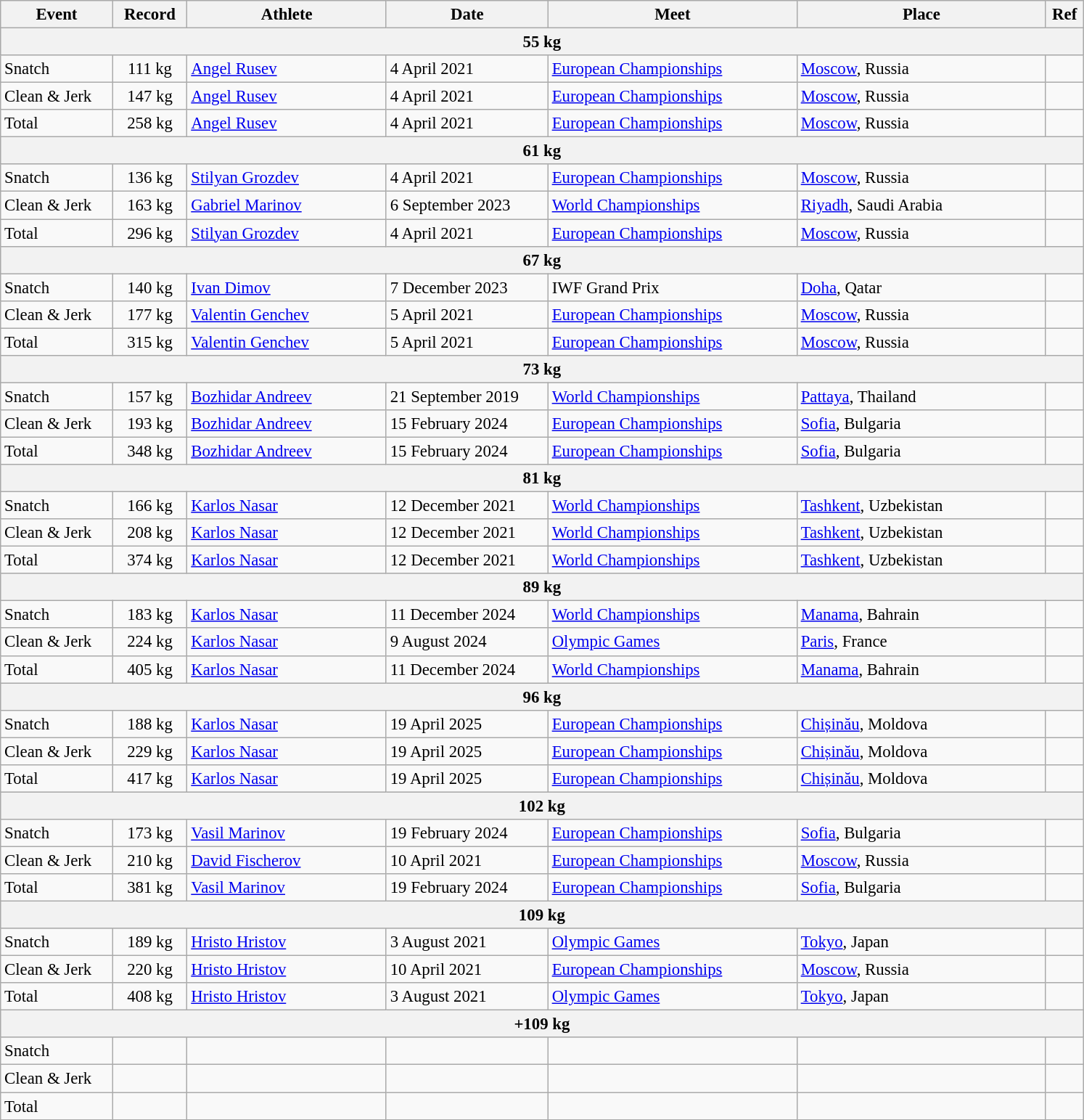<table class="wikitable" style="font-size:95%;">
<tr>
<th width=9%>Event</th>
<th width=6%>Record</th>
<th width=16%>Athlete</th>
<th width=13%>Date</th>
<th width=20%>Meet</th>
<th width=20%>Place</th>
<th width=3%>Ref</th>
</tr>
<tr bgcolor="#DDDDDD">
<th colspan="7">55 kg</th>
</tr>
<tr>
<td>Snatch</td>
<td align="center">111 kg</td>
<td><a href='#'>Angel Rusev</a></td>
<td>4 April 2021</td>
<td><a href='#'>European Championships</a></td>
<td><a href='#'>Moscow</a>, Russia</td>
<td></td>
</tr>
<tr>
<td>Clean & Jerk</td>
<td align="center">147 kg</td>
<td><a href='#'>Angel Rusev</a></td>
<td>4 April 2021</td>
<td><a href='#'>European Championships</a></td>
<td><a href='#'>Moscow</a>, Russia</td>
<td></td>
</tr>
<tr>
<td>Total</td>
<td align="center">258 kg</td>
<td><a href='#'>Angel Rusev</a></td>
<td>4 April 2021</td>
<td><a href='#'>European Championships</a></td>
<td><a href='#'>Moscow</a>, Russia</td>
<td></td>
</tr>
<tr bgcolor="#DDDDDD">
<th colspan="7">61 kg</th>
</tr>
<tr>
<td>Snatch</td>
<td align="center">136 kg</td>
<td><a href='#'>Stilyan Grozdev</a></td>
<td>4 April 2021</td>
<td><a href='#'>European Championships</a></td>
<td><a href='#'>Moscow</a>, Russia</td>
<td></td>
</tr>
<tr>
<td>Clean & Jerk</td>
<td align="center">163 kg</td>
<td><a href='#'>Gabriel Marinov</a></td>
<td>6 September 2023</td>
<td><a href='#'>World Championships</a></td>
<td><a href='#'>Riyadh</a>, Saudi Arabia</td>
<td></td>
</tr>
<tr>
<td>Total</td>
<td align="center">296 kg</td>
<td><a href='#'>Stilyan Grozdev</a></td>
<td>4 April 2021</td>
<td><a href='#'>European Championships</a></td>
<td><a href='#'>Moscow</a>, Russia</td>
<td></td>
</tr>
<tr bgcolor="#DDDDDD">
<th colspan="7">67 kg</th>
</tr>
<tr>
<td>Snatch</td>
<td align="center">140 kg</td>
<td><a href='#'>Ivan Dimov</a></td>
<td>7 December 2023</td>
<td>IWF Grand Prix</td>
<td><a href='#'>Doha</a>, Qatar</td>
<td></td>
</tr>
<tr>
<td>Clean & Jerk</td>
<td align="center">177 kg</td>
<td><a href='#'>Valentin Genchev</a></td>
<td>5 April 2021</td>
<td><a href='#'>European Championships</a></td>
<td><a href='#'>Moscow</a>, Russia</td>
<td></td>
</tr>
<tr>
<td>Total</td>
<td align="center">315 kg</td>
<td><a href='#'>Valentin Genchev</a></td>
<td>5 April 2021</td>
<td><a href='#'>European Championships</a></td>
<td><a href='#'>Moscow</a>, Russia</td>
<td></td>
</tr>
<tr bgcolor="#DDDDDD">
<th colspan="7">73 kg</th>
</tr>
<tr>
<td>Snatch</td>
<td align="center">157 kg</td>
<td><a href='#'>Bozhidar Andreev</a></td>
<td>21 September 2019</td>
<td><a href='#'>World Championships</a></td>
<td><a href='#'>Pattaya</a>, Thailand</td>
<td></td>
</tr>
<tr>
<td>Clean & Jerk</td>
<td align="center">193 kg</td>
<td><a href='#'>Bozhidar Andreev</a></td>
<td>15 February 2024</td>
<td><a href='#'>European Championships</a></td>
<td><a href='#'>Sofia</a>, Bulgaria</td>
<td></td>
</tr>
<tr>
<td>Total</td>
<td align="center">348 kg</td>
<td><a href='#'>Bozhidar Andreev</a></td>
<td>15 February 2024</td>
<td><a href='#'>European Championships</a></td>
<td><a href='#'>Sofia</a>, Bulgaria</td>
<td></td>
</tr>
<tr bgcolor="#DDDDDD">
<th colspan="7">81 kg</th>
</tr>
<tr>
<td>Snatch</td>
<td align="center">166 kg</td>
<td><a href='#'>Karlos Nasar</a></td>
<td>12 December 2021</td>
<td><a href='#'>World Championships</a></td>
<td><a href='#'>Tashkent</a>, Uzbekistan</td>
<td></td>
</tr>
<tr>
<td>Clean & Jerk</td>
<td align="center">208 kg</td>
<td><a href='#'>Karlos Nasar</a></td>
<td>12 December 2021</td>
<td><a href='#'>World Championships</a></td>
<td><a href='#'>Tashkent</a>, Uzbekistan</td>
<td></td>
</tr>
<tr>
<td>Total</td>
<td align="center">374 kg</td>
<td><a href='#'>Karlos Nasar</a></td>
<td>12 December 2021</td>
<td><a href='#'>World Championships</a></td>
<td><a href='#'>Tashkent</a>, Uzbekistan</td>
<td></td>
</tr>
<tr bgcolor="#DDDDDD">
<th colspan="7">89 kg</th>
</tr>
<tr>
<td>Snatch</td>
<td align=center>183 kg</td>
<td><a href='#'>Karlos Nasar</a></td>
<td>11 December 2024</td>
<td><a href='#'>World Championships</a></td>
<td><a href='#'>Manama</a>, Bahrain</td>
<td></td>
</tr>
<tr>
<td>Clean & Jerk</td>
<td align=center>224 kg</td>
<td><a href='#'>Karlos Nasar</a></td>
<td>9 August 2024</td>
<td><a href='#'>Olympic Games</a></td>
<td><a href='#'>Paris</a>, France</td>
<td></td>
</tr>
<tr>
<td>Total</td>
<td align=center>405 kg</td>
<td><a href='#'>Karlos Nasar</a></td>
<td>11 December 2024</td>
<td><a href='#'>World Championships</a></td>
<td><a href='#'>Manama</a>, Bahrain</td>
<td></td>
</tr>
<tr bgcolor="#DDDDDD">
<th colspan="7">96 kg</th>
</tr>
<tr>
<td>Snatch</td>
<td align=center>188 kg</td>
<td><a href='#'>Karlos Nasar</a></td>
<td>19 April 2025</td>
<td><a href='#'>European Championships</a></td>
<td><a href='#'>Chișinău</a>, Moldova</td>
<td></td>
</tr>
<tr>
<td>Clean & Jerk</td>
<td align=center>229 kg</td>
<td><a href='#'>Karlos Nasar</a></td>
<td>19 April 2025</td>
<td><a href='#'>European Championships</a></td>
<td><a href='#'>Chișinău</a>, Moldova</td>
<td></td>
</tr>
<tr>
<td>Total</td>
<td align=center>417 kg</td>
<td><a href='#'>Karlos Nasar</a></td>
<td>19 April 2025</td>
<td><a href='#'>European Championships</a></td>
<td><a href='#'>Chișinău</a>, Moldova</td>
<td></td>
</tr>
<tr bgcolor="#DDDDDD">
<th colspan="7">102 kg</th>
</tr>
<tr>
<td>Snatch</td>
<td align="center">173 kg</td>
<td><a href='#'>Vasil Marinov</a></td>
<td>19 February 2024</td>
<td><a href='#'>European Championships</a></td>
<td><a href='#'>Sofia</a>, Bulgaria</td>
<td></td>
</tr>
<tr>
<td>Clean & Jerk</td>
<td align="center">210 kg</td>
<td><a href='#'>David Fischerov</a></td>
<td>10 April 2021</td>
<td><a href='#'>European Championships</a></td>
<td><a href='#'>Moscow</a>, Russia</td>
<td></td>
</tr>
<tr>
<td>Total</td>
<td align="center">381 kg</td>
<td><a href='#'>Vasil Marinov</a></td>
<td>19 February 2024</td>
<td><a href='#'>European Championships</a></td>
<td><a href='#'>Sofia</a>, Bulgaria</td>
<td></td>
</tr>
<tr bgcolor="#DDDDDD">
<th colspan="7">109 kg</th>
</tr>
<tr>
<td>Snatch</td>
<td align="center">189 kg</td>
<td><a href='#'>Hristo Hristov</a></td>
<td>3 August 2021</td>
<td><a href='#'>Olympic Games</a></td>
<td><a href='#'>Tokyo</a>, Japan</td>
<td></td>
</tr>
<tr>
<td>Clean & Jerk</td>
<td align="center">220 kg</td>
<td><a href='#'>Hristo Hristov</a></td>
<td>10 April 2021</td>
<td><a href='#'>European Championships</a></td>
<td><a href='#'>Moscow</a>, Russia</td>
<td></td>
</tr>
<tr>
<td>Total</td>
<td align="center">408 kg</td>
<td><a href='#'>Hristo Hristov</a></td>
<td>3 August 2021</td>
<td><a href='#'>Olympic Games</a></td>
<td><a href='#'>Tokyo</a>, Japan</td>
<td></td>
</tr>
<tr bgcolor="#DDDDDD">
<th colspan="7">+109 kg</th>
</tr>
<tr>
<td>Snatch</td>
<td align="center"></td>
<td></td>
<td></td>
<td></td>
<td></td>
<td></td>
</tr>
<tr>
<td>Clean & Jerk</td>
<td align="center"></td>
<td></td>
<td></td>
<td></td>
<td></td>
<td></td>
</tr>
<tr>
<td>Total</td>
<td align="center"></td>
<td></td>
<td></td>
<td></td>
<td></td>
<td></td>
</tr>
</table>
